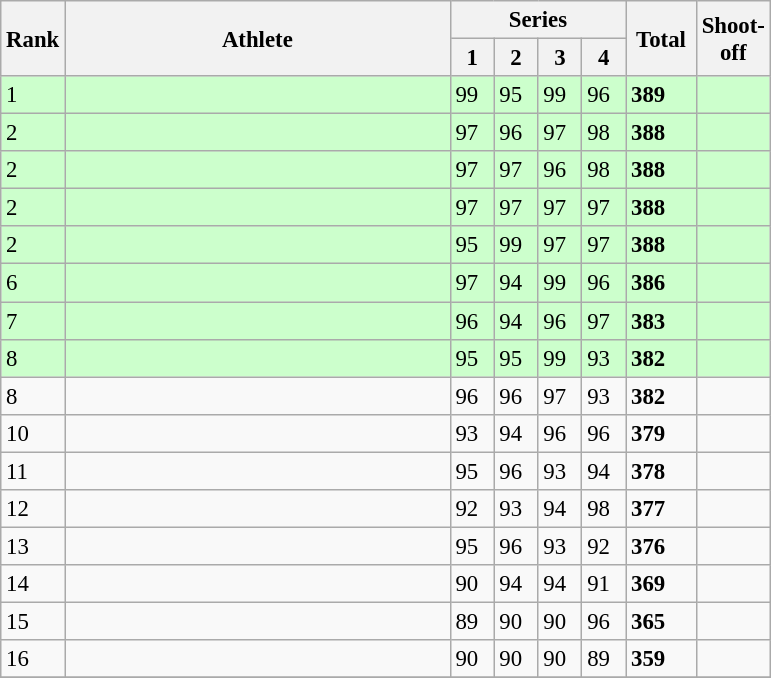<table class="wikitable" style="font-size:95%" style="width:35em;" style="text-align:center">
<tr>
<th rowspan=2>Rank</th>
<th rowspan=2 width=250>Athlete</th>
<th colspan=4 width=110>Series</th>
<th rowspan=2 width=40>Total</th>
<th rowspan=2 width=40>Shoot-off</th>
</tr>
<tr>
<th>1</th>
<th>2</th>
<th>3</th>
<th>4</th>
</tr>
<tr bgcolor=ccffcc>
<td>1</td>
<td align=left></td>
<td>99</td>
<td>95</td>
<td>99</td>
<td>96</td>
<td><strong>389</strong></td>
<td></td>
</tr>
<tr bgcolor=ccffcc>
<td>2</td>
<td align=left></td>
<td>97</td>
<td>96</td>
<td>97</td>
<td>98</td>
<td><strong>388</strong></td>
<td></td>
</tr>
<tr bgcolor=ccffcc>
<td>2</td>
<td align=left></td>
<td>97</td>
<td>97</td>
<td>96</td>
<td>98</td>
<td><strong>388</strong></td>
<td></td>
</tr>
<tr bgcolor=ccffcc>
<td>2</td>
<td align=left></td>
<td>97</td>
<td>97</td>
<td>97</td>
<td>97</td>
<td><strong>388</strong></td>
<td></td>
</tr>
<tr bgcolor=ccffcc>
<td>2</td>
<td align=left></td>
<td>95</td>
<td>99</td>
<td>97</td>
<td>97</td>
<td><strong>388</strong></td>
<td></td>
</tr>
<tr bgcolor=ccffcc>
<td>6</td>
<td align=left></td>
<td>97</td>
<td>94</td>
<td>99</td>
<td>96</td>
<td><strong>386</strong></td>
<td></td>
</tr>
<tr bgcolor=ccffcc>
<td>7</td>
<td align=left></td>
<td>96</td>
<td>94</td>
<td>96</td>
<td>97</td>
<td><strong>383</strong></td>
<td></td>
</tr>
<tr bgcolor=ccffcc>
<td>8</td>
<td align=left></td>
<td>95</td>
<td>95</td>
<td>99</td>
<td>93</td>
<td><strong>382</strong></td>
<td></td>
</tr>
<tr>
<td>8</td>
<td align=left></td>
<td>96</td>
<td>96</td>
<td>97</td>
<td>93</td>
<td><strong>382</strong></td>
<td></td>
</tr>
<tr>
<td>10</td>
<td align=left></td>
<td>93</td>
<td>94</td>
<td>96</td>
<td>96</td>
<td><strong>379</strong></td>
<td></td>
</tr>
<tr>
<td>11</td>
<td align=left></td>
<td>95</td>
<td>96</td>
<td>93</td>
<td>94</td>
<td><strong>378</strong></td>
<td></td>
</tr>
<tr>
<td>12</td>
<td align=left></td>
<td>92</td>
<td>93</td>
<td>94</td>
<td>98</td>
<td><strong>377</strong></td>
<td></td>
</tr>
<tr>
<td>13</td>
<td align=left></td>
<td>95</td>
<td>96</td>
<td>93</td>
<td>92</td>
<td><strong>376</strong></td>
<td></td>
</tr>
<tr>
<td>14</td>
<td align=left></td>
<td>90</td>
<td>94</td>
<td>94</td>
<td>91</td>
<td><strong>369</strong></td>
<td></td>
</tr>
<tr>
<td>15</td>
<td align=left></td>
<td>89</td>
<td>90</td>
<td>90</td>
<td>96</td>
<td><strong>365</strong></td>
<td></td>
</tr>
<tr>
<td>16</td>
<td align=left></td>
<td>90</td>
<td>90</td>
<td>90</td>
<td>89</td>
<td><strong>359</strong></td>
<td></td>
</tr>
<tr>
</tr>
</table>
